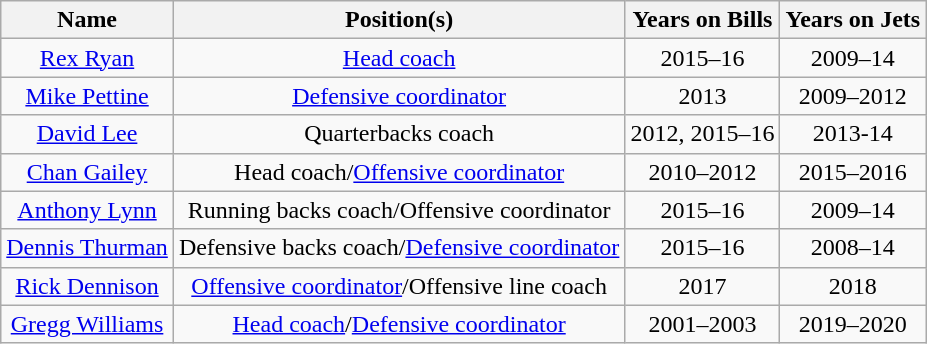<table class="wikitable" style="text-align: center;">
<tr>
<th>Name</th>
<th>Position(s)</th>
<th>Years on Bills</th>
<th>Years on Jets</th>
</tr>
<tr>
<td><a href='#'>Rex Ryan</a></td>
<td><a href='#'>Head coach</a></td>
<td>2015–16</td>
<td>2009–14</td>
</tr>
<tr>
<td><a href='#'>Mike Pettine</a></td>
<td><a href='#'>Defensive coordinator</a></td>
<td>2013</td>
<td>2009–2012</td>
</tr>
<tr>
<td><a href='#'>David Lee</a></td>
<td>Quarterbacks coach</td>
<td>2012, 2015–16</td>
<td>2013-14</td>
</tr>
<tr>
<td><a href='#'>Chan Gailey</a></td>
<td>Head coach/<a href='#'>Offensive coordinator</a></td>
<td>2010–2012</td>
<td>2015–2016</td>
</tr>
<tr>
<td><a href='#'>Anthony Lynn</a></td>
<td>Running backs coach/Offensive coordinator</td>
<td>2015–16</td>
<td>2009–14</td>
</tr>
<tr>
<td><a href='#'>Dennis Thurman</a></td>
<td>Defensive backs coach/<a href='#'>Defensive coordinator</a></td>
<td>2015–16</td>
<td>2008–14</td>
</tr>
<tr>
<td><a href='#'>Rick Dennison</a></td>
<td><a href='#'>Offensive coordinator</a>/Offensive line coach</td>
<td>2017</td>
<td>2018</td>
</tr>
<tr>
<td><a href='#'>Gregg Williams</a></td>
<td><a href='#'>Head coach</a>/<a href='#'>Defensive coordinator</a></td>
<td>2001–2003</td>
<td>2019–2020</td>
</tr>
</table>
